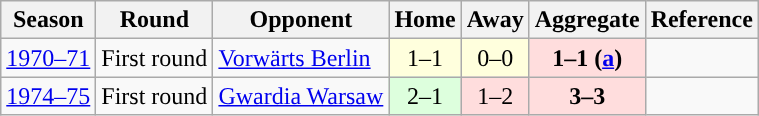<table class="wikitable">
<tr>
<th>Season</th>
<th>Round</th>
<th>Opponent</th>
<th>Home</th>
<th>Away</th>
<th>Aggregate</th>
<th>Reference</th>
</tr>
<tr>
<td><a href='#'>1970–71</a></td>
<td>First round</td>
<td> <a href='#'>Vorwärts Berlin</a></td>
<td style="text-align:center; background:#ffd;">1–1</td>
<td style="text-align:center; background:#ffd;">0–0</td>
<td style="text-align:center; background:#fdd;"><strong>1–1 (<a href='#'>a</a>)</strong></td>
<td style="text-align:center;"></td>
</tr>
<tr>
<td><a href='#'>1974–75</a></td>
<td>First round</td>
<td> <a href='#'>Gwardia Warsaw</a></td>
<td style="text-align:center; background:#dfd;">2–1 </td>
<td style="text-align:center; background:#fdd;">1–2</td>
<td style="text-align:center; background:#fdd;"><strong>3–3 </strong></td>
<td style="text-align:center;"></td>
</tr>
</table>
